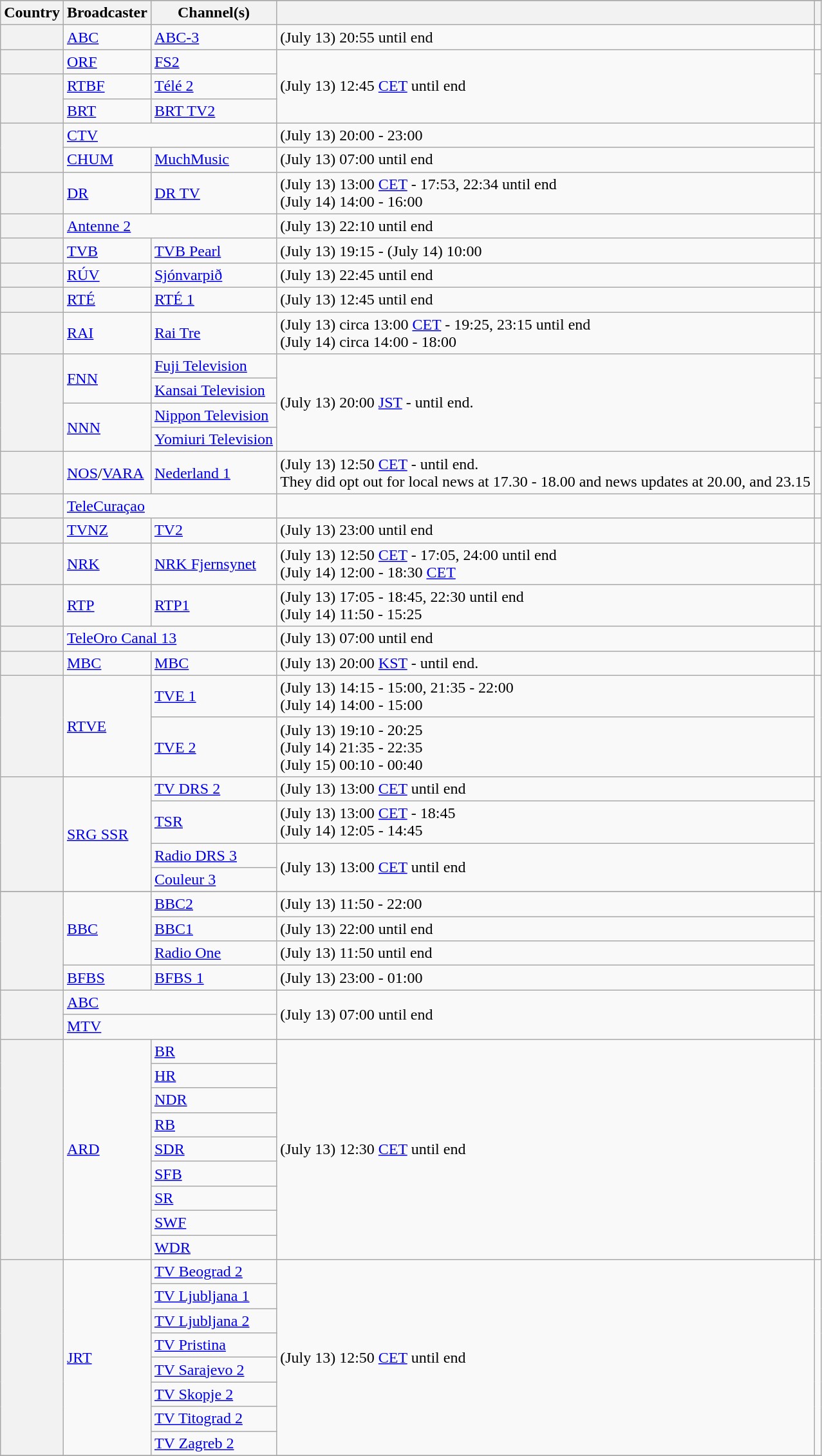<table class="wikitable plainrowheaders">
<tr>
</tr>
<tr>
<th scope="col">Country</th>
<th scope="col">Broadcaster</th>
<th scope="col">Channel(s)</th>
<th scope="col"></th>
<th scope="col"></th>
</tr>
<tr>
<th scope="row"></th>
<td><a href='#'>ABC</a></td>
<td><a href='#'>ABC-3</a></td>
<td>(July 13) 20:55 until end</td>
<td></td>
</tr>
<tr>
<th scope="row"></th>
<td><a href='#'>ORF</a></td>
<td><a href='#'>FS2</a></td>
<td rowspan="3">(July 13) 12:45 <a href='#'>CET</a> until end</td>
<td></td>
</tr>
<tr>
<th scope="rowgroup" rowspan="2"></th>
<td><a href='#'>RTBF</a></td>
<td><a href='#'>Télé 2</a></td>
<td rowspan="2"></td>
</tr>
<tr>
<td><a href='#'>BRT</a></td>
<td><a href='#'>BRT TV2</a></td>
</tr>
<tr>
<th scope="rowgroup" rowspan="2"></th>
<td colspan="2"><a href='#'>CTV</a></td>
<td>(July 13) 20:00 - 23:00</td>
<td rowspan="2"></td>
</tr>
<tr>
<td><a href='#'>CHUM</a></td>
<td><a href='#'>MuchMusic</a></td>
<td>(July 13) 07:00 until end</td>
</tr>
<tr>
<th scope="row"></th>
<td><a href='#'>DR</a></td>
<td><a href='#'>DR TV</a></td>
<td>(July 13) 13:00 <a href='#'>CET</a> - 17:53, 22:34 until end <br> (July 14) 14:00 - 16:00</td>
<td></td>
</tr>
<tr>
<th scope="row"></th>
<td colspan="2"><a href='#'>Antenne 2</a></td>
<td>(July 13) 22:10 until end</td>
<td></td>
</tr>
<tr>
<th scope="row"></th>
<td><a href='#'>TVB</a></td>
<td><a href='#'>TVB Pearl</a></td>
<td>(July 13) 19:15 - (July 14) 10:00</td>
<td></td>
</tr>
<tr>
<th scope="row"></th>
<td><a href='#'>RÚV</a></td>
<td><a href='#'>Sjónvarpið</a></td>
<td>(July 13) 22:45 until end</td>
<td></td>
</tr>
<tr>
<th scope="row"></th>
<td><a href='#'>RTÉ</a></td>
<td><a href='#'>RTÉ 1</a></td>
<td>(July 13) 12:45 until end</td>
<td></td>
</tr>
<tr>
<th scope="row"></th>
<td><a href='#'>RAI</a></td>
<td><a href='#'>Rai Tre</a></td>
<td>(July 13) circa 13:00 <a href='#'>CET</a> - 19:25, 23:15 until end <br> (July 14) circa 14:00 - 18:00</td>
<td></td>
</tr>
<tr>
<th scope="rowgroup" rowspan="4"></th>
<td rowspan="2"><a href='#'>FNN</a></td>
<td><a href='#'>Fuji Television</a></td>
<td rowspan="4">(July 13) 20:00 <a href='#'>JST</a> - until end.</td>
</tr>
<tr>
<td><a href='#'>Kansai Television</a></td>
<td></td>
</tr>
<tr>
<td rowspan="2"><a href='#'>NNN</a></td>
<td><a href='#'>Nippon Television</a></td>
<td></td>
</tr>
<tr>
<td><a href='#'>Yomiuri Television</a></td>
<td></td>
</tr>
<tr>
<th scope="row"></th>
<td><a href='#'>NOS</a>/<a href='#'>VARA</a></td>
<td><a href='#'>Nederland 1</a></td>
<td>(July 13) 12:50 <a href='#'>CET</a> - until end. <br>They did opt out for local news at 17.30 - 18.00 and news updates at 20.00, and 23.15</td>
<td></td>
</tr>
<tr>
<th scope="row"></th>
<td colspan="2"><a href='#'>TeleCuraçao</a></td>
<td></td>
<td></td>
</tr>
<tr>
<th scope="row"></th>
<td><a href='#'>TVNZ</a></td>
<td><a href='#'>TV2</a></td>
<td>(July 13) 23:00 until end</td>
<td></td>
</tr>
<tr>
<th scope="row"></th>
<td><a href='#'>NRK</a></td>
<td><a href='#'>NRK Fjernsynet</a></td>
<td>(July 13) 12:50 <a href='#'>CET</a> - 17:05, 24:00 until end <br> (July 14) 12:00 - 18:30 <a href='#'>CET</a></td>
<td></td>
</tr>
<tr>
<th scope="row"></th>
<td><a href='#'>RTP</a></td>
<td><a href='#'>RTP1</a></td>
<td>(July 13) 17:05 - 18:45, 22:30 until end <br> (July 14) 11:50 - 15:25</td>
<td></td>
</tr>
<tr>
<th scope="row"></th>
<td colspan="2"><a href='#'>TeleOro Canal 13</a></td>
<td>(July 13) 07:00 until end</td>
<td></td>
</tr>
<tr>
<th scope="row"></th>
<td><a href='#'>MBC</a></td>
<td><a href='#'>MBC</a></td>
<td>(July 13) 20:00 <a href='#'>KST</a> - until end.</td>
<td></td>
</tr>
<tr>
<th scope="rowgroup" rowspan="2"></th>
<td rowspan="2"><a href='#'>RTVE</a></td>
<td><a href='#'>TVE 1</a></td>
<td>(July 13) 14:15 - 15:00, 21:35 - 22:00 <br> (July 14) 14:00 - 15:00</td>
<td rowspan="2"></td>
</tr>
<tr>
<td><a href='#'>TVE 2</a></td>
<td>(July 13) 19:10 - 20:25 <br> (July 14) 21:35 - 22:35 <br> (July 15) 00:10 - 00:40</td>
</tr>
<tr>
<th scope="rowgroup" rowspan="4"></th>
<td rowspan="4"><a href='#'>SRG SSR</a></td>
<td><a href='#'>TV DRS 2</a></td>
<td>(July 13) 13:00 <a href='#'>CET</a> until end</td>
<td rowspan="4"></td>
</tr>
<tr>
<td><a href='#'>TSR</a></td>
<td>(July 13) 13:00 <a href='#'>CET</a> - 18:45 <br> (July 14) 12:05 - 14:45</td>
</tr>
<tr>
<td><a href='#'>Radio DRS 3</a></td>
<td rowspan="2">(July 13) 13:00 <a href='#'>CET</a> until end</td>
</tr>
<tr>
<td><a href='#'>Couleur 3</a></td>
</tr>
<tr>
</tr>
<tr>
<th scope="rowgroup" rowspan="4"></th>
<td rowspan="3"><a href='#'>BBC</a></td>
<td><a href='#'>BBC2</a></td>
<td>(July 13) 11:50 - 22:00</td>
<td rowspan="4"></td>
</tr>
<tr>
<td><a href='#'>BBC1</a></td>
<td>(July 13) 22:00 until end</td>
</tr>
<tr>
<td><a href='#'>Radio One</a></td>
<td>(July 13) 11:50 until end</td>
</tr>
<tr>
<td><a href='#'>BFBS</a></td>
<td><a href='#'>BFBS 1</a></td>
<td>(July 13) 23:00 - 01:00</td>
</tr>
<tr>
<th scope="rowgroup" rowspan="2"></th>
<td colspan="2"><a href='#'>ABC</a></td>
<td rowspan="2">(July 13) 07:00 until end</td>
<td rowspan="2"></td>
</tr>
<tr>
<td colspan="2"><a href='#'>MTV</a></td>
</tr>
<tr>
<th scope="row" rowspan="9"></th>
<td rowspan="9"><a href='#'>ARD</a></td>
<td><a href='#'>BR</a></td>
<td rowspan="9">(July 13) 12:30 <a href='#'>CET</a> until end</td>
<td rowspan="9"></td>
</tr>
<tr>
<td><a href='#'>HR</a></td>
</tr>
<tr>
<td><a href='#'>NDR</a></td>
</tr>
<tr>
<td><a href='#'>RB</a></td>
</tr>
<tr>
<td><a href='#'>SDR</a></td>
</tr>
<tr>
<td><a href='#'>SFB</a></td>
</tr>
<tr>
<td><a href='#'>SR</a></td>
</tr>
<tr>
<td><a href='#'>SWF</a></td>
</tr>
<tr>
<td><a href='#'>WDR</a></td>
</tr>
<tr>
<th scope="row" rowspan="8"></th>
<td rowspan="8"><a href='#'>JRT</a></td>
<td><a href='#'>TV Beograd 2</a></td>
<td rowspan="8">(July 13) 12:50 <a href='#'>CET</a> until end</td>
<td rowspan="8"></td>
</tr>
<tr>
<td><a href='#'>TV Ljubljana 1</a></td>
</tr>
<tr>
<td><a href='#'>TV Ljubljana 2</a></td>
</tr>
<tr>
<td><a href='#'>TV Pristina</a></td>
</tr>
<tr>
<td><a href='#'>TV Sarajevo 2</a></td>
</tr>
<tr>
<td><a href='#'>TV Skopje 2</a></td>
</tr>
<tr>
<td><a href='#'>TV Titograd 2</a></td>
</tr>
<tr>
<td><a href='#'>TV Zagreb 2</a></td>
</tr>
<tr>
</tr>
</table>
